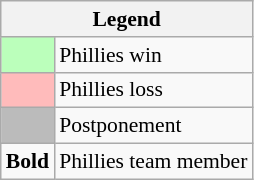<table class="wikitable" style="font-size:90%">
<tr>
<th colspan="2">Legend</th>
</tr>
<tr>
<td style="background:#bfb;"> </td>
<td>Phillies win</td>
</tr>
<tr>
<td style="background:#fbb;"> </td>
<td>Phillies loss</td>
</tr>
<tr>
<td style="background:#bbb;"> </td>
<td>Postponement</td>
</tr>
<tr>
<td><strong>Bold</strong></td>
<td>Phillies team member</td>
</tr>
</table>
